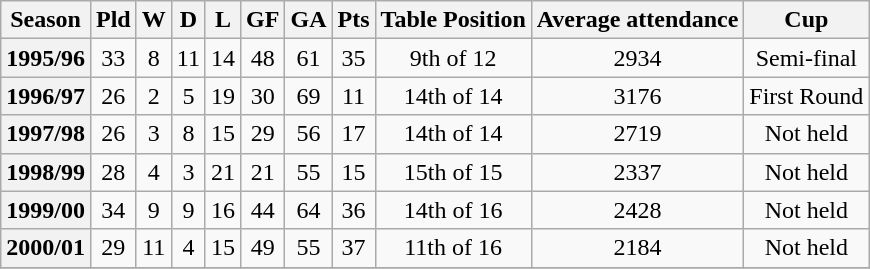<table class="wikitable" style="text-align:center">
<tr>
<th>Season</th>
<th>Pld</th>
<th>W</th>
<th>D</th>
<th>L</th>
<th>GF</th>
<th>GA</th>
<th>Pts</th>
<th>Table Position</th>
<th>Average attendance</th>
<th>Cup</th>
</tr>
<tr>
<th>1995/96</th>
<td>33</td>
<td>8</td>
<td>11</td>
<td>14</td>
<td>48</td>
<td>61</td>
<td>35</td>
<td>9th of 12</td>
<td>2934</td>
<td>Semi-final</td>
</tr>
<tr>
<th>1996/97</th>
<td>26</td>
<td>2</td>
<td>5</td>
<td>19</td>
<td>30</td>
<td>69</td>
<td>11</td>
<td>14th of 14</td>
<td>3176</td>
<td>First Round</td>
</tr>
<tr>
<th>1997/98</th>
<td>26</td>
<td>3</td>
<td>8</td>
<td>15</td>
<td>29</td>
<td>56</td>
<td>17</td>
<td>14th of 14</td>
<td>2719</td>
<td>Not held</td>
</tr>
<tr>
<th>1998/99</th>
<td>28</td>
<td>4</td>
<td>3</td>
<td>21</td>
<td>21</td>
<td>55</td>
<td>15</td>
<td>15th of 15</td>
<td>2337</td>
<td>Not held</td>
</tr>
<tr>
<th>1999/00</th>
<td>34</td>
<td>9</td>
<td>9</td>
<td>16</td>
<td>44</td>
<td>64</td>
<td>36</td>
<td>14th of 16</td>
<td>2428</td>
<td>Not held</td>
</tr>
<tr>
<th>2000/01</th>
<td>29</td>
<td>11</td>
<td>4</td>
<td>15</td>
<td>49</td>
<td>55</td>
<td>37</td>
<td>11th of 16</td>
<td>2184</td>
<td>Not held</td>
</tr>
<tr>
</tr>
</table>
